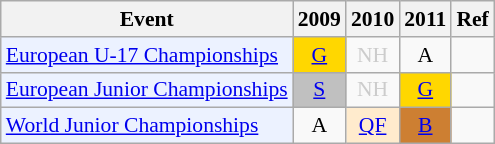<table style='font-size: 90%; text-align:center;' class='wikitable'>
<tr>
<th>Event</th>
<th>2009</th>
<th>2010</th>
<th>2011</th>
<th>Ref</th>
</tr>
<tr>
<td bgcolor="#ECF2FF"; align="left"><a href='#'>European U-17 Championships</a></td>
<td bgcolor=gold><a href='#'>G</a></td>
<td style=color:#ccc>NH</td>
<td>A</td>
<td></td>
</tr>
<tr>
<td bgcolor="#ECF2FF"; align="left"><a href='#'>European Junior Championships</a></td>
<td bgcolor=silver><a href='#'>S</a></td>
<td style=color:#ccc>NH</td>
<td bgcolor=gold><a href='#'>G</a></td>
<td></td>
</tr>
<tr>
<td bgcolor="#ECF2FF"; align="left"><a href='#'>World Junior Championships</a></td>
<td>A</td>
<td bgcolor=FFEBCD><a href='#'>QF</a></td>
<td bgcolor=CD7F32><a href='#'>B</a></td>
<td></td>
</tr>
</table>
